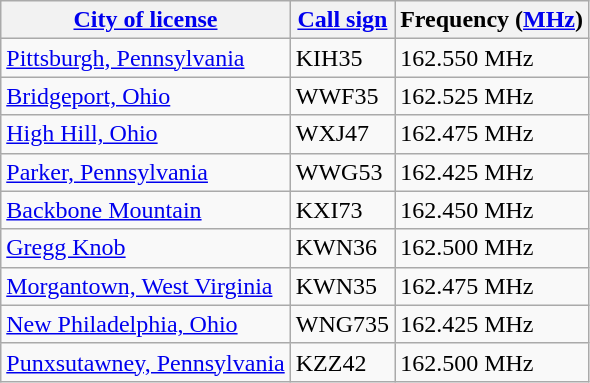<table class="wikitable sortable collapsible">
<tr>
<th><a href='#'>City of license</a></th>
<th><a href='#'>Call sign</a></th>
<th>Frequency (<a href='#'>MHz</a>)</th>
</tr>
<tr>
<td><a href='#'>Pittsburgh, Pennsylvania</a></td>
<td>KIH35</td>
<td>162.550 MHz</td>
</tr>
<tr>
<td><a href='#'>Bridgeport, Ohio</a></td>
<td>WWF35</td>
<td>162.525 MHz</td>
</tr>
<tr>
<td><a href='#'>High Hill, Ohio</a></td>
<td>WXJ47</td>
<td>162.475 MHz</td>
</tr>
<tr>
<td><a href='#'>Parker, Pennsylvania</a></td>
<td>WWG53</td>
<td>162.425 MHz</td>
</tr>
<tr>
<td><a href='#'>Backbone Mountain</a></td>
<td>KXI73</td>
<td>162.450 MHz</td>
</tr>
<tr>
<td><a href='#'>Gregg Knob</a></td>
<td>KWN36</td>
<td>162.500 MHz</td>
</tr>
<tr>
<td><a href='#'>Morgantown, West Virginia</a></td>
<td>KWN35</td>
<td>162.475 MHz</td>
</tr>
<tr>
<td><a href='#'>New Philadelphia, Ohio</a></td>
<td>WNG735</td>
<td>162.425 MHz</td>
</tr>
<tr>
<td><a href='#'>Punxsutawney, Pennsylvania</a></td>
<td>KZZ42</td>
<td>162.500 MHz</td>
</tr>
</table>
